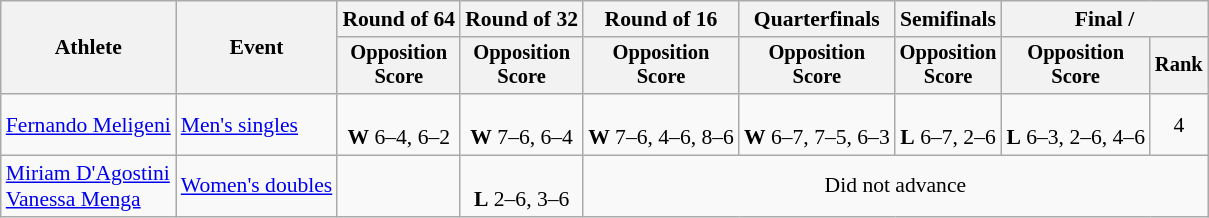<table class=wikitable style="font-size:90%">
<tr>
<th rowspan="2">Athlete</th>
<th rowspan="2">Event</th>
<th>Round of 64</th>
<th>Round of 32</th>
<th>Round of 16</th>
<th>Quarterfinals</th>
<th>Semifinals</th>
<th colspan=2>Final / </th>
</tr>
<tr style="font-size:95%">
<th>Opposition<br>Score</th>
<th>Opposition<br>Score</th>
<th>Opposition<br>Score</th>
<th>Opposition<br>Score</th>
<th>Opposition<br>Score</th>
<th>Opposition<br>Score</th>
<th>Rank</th>
</tr>
<tr align=center>
<td align=left><a href='#'>Fernando Meligeni</a></td>
<td align=left><a href='#'>Men's singles</a></td>
<td align=center><br><strong>W</strong> 6–4, 6–2</td>
<td align=center><br><strong>W</strong> 7–6, 6–4</td>
<td align=center><br><strong>W</strong> 7–6, 4–6, 8–6</td>
<td align=center><br><strong>W</strong> 6–7, 7–5, 6–3</td>
<td align=center><br><strong>L</strong> 6–7, 2–6</td>
<td align=center><br><strong>L</strong> 6–3, 2–6, 4–6</td>
<td align=center>4</td>
</tr>
<tr align=center>
<td align=left><a href='#'>Miriam D'Agostini</a><br><a href='#'>Vanessa Menga</a></td>
<td align=left><a href='#'>Women's doubles</a></td>
<td></td>
<td><br><strong>L</strong> 2–6, 3–6</td>
<td align=center colspan=5>Did not advance</td>
</tr>
</table>
